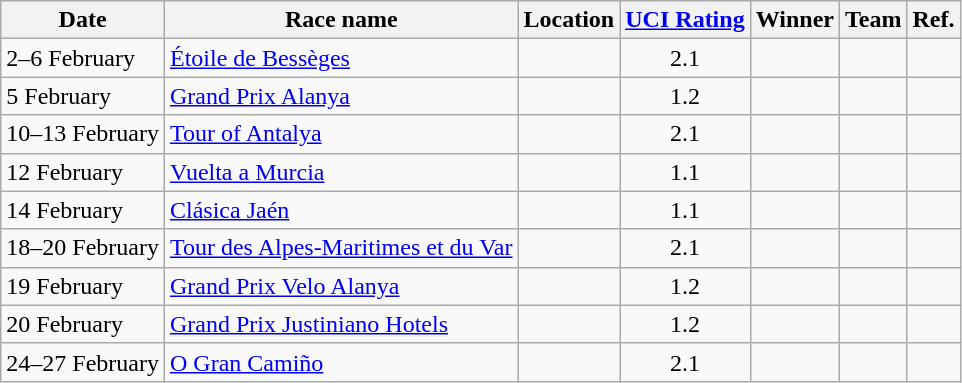<table class="wikitable sortable">
<tr>
<th>Date</th>
<th>Race name</th>
<th>Location</th>
<th><a href='#'>UCI Rating</a></th>
<th>Winner</th>
<th>Team</th>
<th class="unsortable">Ref.</th>
</tr>
<tr>
<td>2–6 February</td>
<td><a href='#'>Étoile de Bessèges</a></td>
<td></td>
<td align="center">2.1</td>
<td></td>
<td></td>
<td align="center"></td>
</tr>
<tr>
<td>5 February</td>
<td><a href='#'>Grand Prix Alanya</a></td>
<td></td>
<td align="center">1.2</td>
<td></td>
<td></td>
<td align="center"></td>
</tr>
<tr>
<td>10–13 February</td>
<td><a href='#'>Tour of Antalya</a></td>
<td></td>
<td align="center">2.1</td>
<td></td>
<td></td>
<td align="center"></td>
</tr>
<tr>
<td>12 February</td>
<td><a href='#'>Vuelta a Murcia</a></td>
<td></td>
<td align="center">1.1</td>
<td></td>
<td></td>
<td align="center"></td>
</tr>
<tr>
<td>14 February</td>
<td><a href='#'>Clásica Jaén</a></td>
<td></td>
<td align="center">1.1</td>
<td></td>
<td></td>
<td align="center"></td>
</tr>
<tr>
<td>18–20 February</td>
<td><a href='#'>Tour des Alpes-Maritimes et du Var</a></td>
<td></td>
<td align="center">2.1</td>
<td></td>
<td></td>
<td align="center"></td>
</tr>
<tr>
<td>19 February</td>
<td><a href='#'>Grand Prix Velo Alanya</a></td>
<td></td>
<td align="center">1.2</td>
<td></td>
<td></td>
<td align="center"></td>
</tr>
<tr>
<td>20 February</td>
<td><a href='#'>Grand Prix Justiniano Hotels</a></td>
<td></td>
<td align="center">1.2</td>
<td></td>
<td></td>
<td align="center"></td>
</tr>
<tr>
<td>24–27 February</td>
<td><a href='#'>O Gran Camiño</a></td>
<td></td>
<td align="center">2.1</td>
<td></td>
<td></td>
<td align="center"></td>
</tr>
</table>
